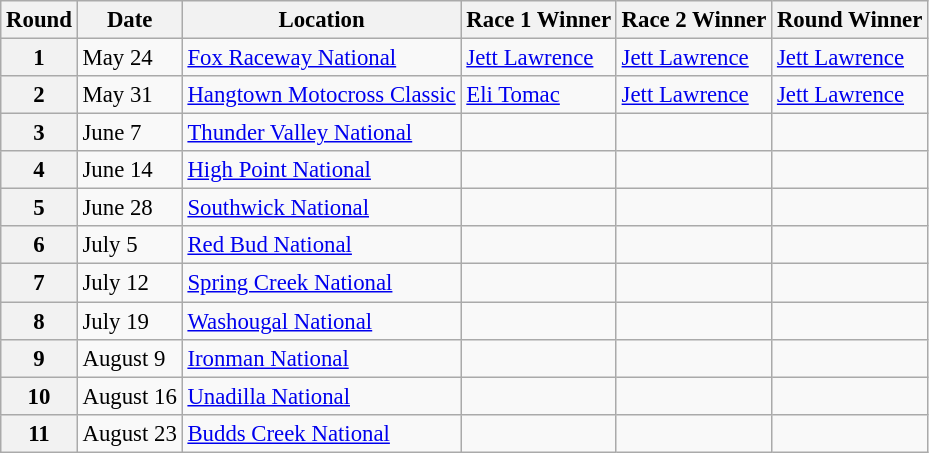<table class="wikitable" style="font-size: 95%;">
<tr>
<th align=center>Round</th>
<th align=center>Date</th>
<th align=center>Location</th>
<th align=center>Race 1 Winner</th>
<th align=center>Race 2 Winner</th>
<th align=center>Round Winner</th>
</tr>
<tr>
<th>1</th>
<td>May 24</td>
<td> <a href='#'>Fox Raceway National</a></td>
<td> <a href='#'>Jett Lawrence</a></td>
<td> <a href='#'>Jett Lawrence</a></td>
<td> <a href='#'>Jett Lawrence</a></td>
</tr>
<tr>
<th>2</th>
<td>May 31</td>
<td> <a href='#'>Hangtown Motocross Classic</a></td>
<td> <a href='#'>Eli Tomac</a></td>
<td> <a href='#'>Jett Lawrence</a></td>
<td> <a href='#'>Jett Lawrence</a></td>
</tr>
<tr>
<th>3</th>
<td>June 7</td>
<td> <a href='#'>Thunder Valley National</a></td>
<td></td>
<td></td>
<td></td>
</tr>
<tr>
<th>4</th>
<td>June 14</td>
<td> <a href='#'>High Point National</a></td>
<td></td>
<td></td>
<td></td>
</tr>
<tr>
<th>5</th>
<td>June 28</td>
<td> <a href='#'>Southwick National</a></td>
<td></td>
<td></td>
<td></td>
</tr>
<tr>
<th>6</th>
<td>July 5</td>
<td> <a href='#'>Red Bud National</a></td>
<td></td>
<td></td>
<td></td>
</tr>
<tr>
<th>7</th>
<td>July 12</td>
<td> <a href='#'>Spring Creek National</a></td>
<td></td>
<td></td>
<td></td>
</tr>
<tr>
<th>8</th>
<td>July 19</td>
<td> <a href='#'>Washougal National</a></td>
<td></td>
<td></td>
<td></td>
</tr>
<tr>
<th>9</th>
<td>August 9</td>
<td> <a href='#'>Ironman National</a></td>
<td></td>
<td></td>
<td></td>
</tr>
<tr>
<th>10</th>
<td>August 16</td>
<td> <a href='#'>Unadilla National</a></td>
<td></td>
<td></td>
<td></td>
</tr>
<tr>
<th>11</th>
<td>August 23</td>
<td> <a href='#'>Budds Creek National</a></td>
<td></td>
<td></td>
<td></td>
</tr>
</table>
